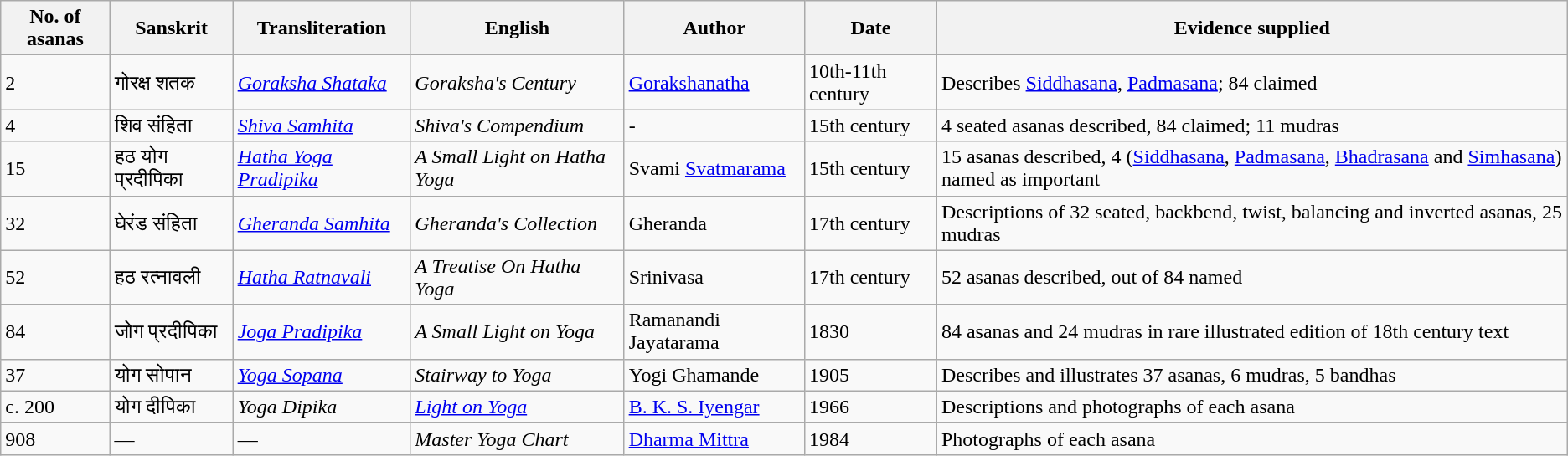<table class="wikitable">
<tr>
<th>No. of asanas</th>
<th>Sanskrit</th>
<th>Transliteration</th>
<th>English</th>
<th>Author</th>
<th>Date</th>
<th>Evidence supplied</th>
</tr>
<tr>
<td>2</td>
<td>गोरक्ष शतक</td>
<td><em><a href='#'>Goraksha Shataka</a></em></td>
<td><em>Goraksha's Century</em></td>
<td><a href='#'>Gorakshanatha</a></td>
<td>10th-11th century</td>
<td>Describes <a href='#'>Siddhasana</a>, <a href='#'>Padmasana</a>; 84 claimed</td>
</tr>
<tr>
<td>4</td>
<td>शिव संहिता</td>
<td><em><a href='#'>Shiva Samhita</a></em></td>
<td><em>Shiva's Compendium</em></td>
<td>-</td>
<td>15th century</td>
<td>4 seated asanas described, 84 claimed; 11 mudras</td>
</tr>
<tr>
<td>15</td>
<td>हठ योग प्रदीपिका</td>
<td><em><a href='#'>Hatha Yoga Pradipika</a></em></td>
<td><em>A Small Light on Hatha Yoga</em></td>
<td>Svami <a href='#'>Svatmarama</a></td>
<td>15th century</td>
<td>15 asanas described, 4 (<a href='#'>Siddhasana</a>, <a href='#'>Padmasana</a>, <a href='#'>Bhadrasana</a> and <a href='#'>Simhasana</a>) named as important</td>
</tr>
<tr>
<td>32</td>
<td>घेरंड संहिता</td>
<td><em><a href='#'>Gheranda Samhita</a></em></td>
<td><em>Gheranda's Collection</em></td>
<td>Gheranda</td>
<td>17th century</td>
<td>Descriptions of 32 seated, backbend, twist, balancing and inverted asanas, 25 mudras</td>
</tr>
<tr>
<td>52</td>
<td>हठ रत्नावली</td>
<td><em><a href='#'>Hatha Ratnavali</a></em></td>
<td><em>A Treatise On Hatha Yoga</em></td>
<td>Srinivasa</td>
<td>17th century</td>
<td>52 asanas described, out of 84 named</td>
</tr>
<tr>
<td>84</td>
<td>जोग प्रदीपिका</td>
<td><em><a href='#'>Joga Pradipika</a></em></td>
<td><em>A Small Light on Yoga</em></td>
<td>Ramanandi Jayatarama</td>
<td>1830</td>
<td>84 asanas and 24 mudras in rare illustrated edition of 18th century text</td>
</tr>
<tr>
<td>37</td>
<td>योग सोपान</td>
<td><em><a href='#'>Yoga Sopana</a></em></td>
<td><em>Stairway to Yoga</em></td>
<td>Yogi Ghamande</td>
<td>1905</td>
<td>Describes and illustrates 37 asanas, 6 mudras, 5 bandhas</td>
</tr>
<tr>
<td>c. 200</td>
<td>योग दीपिका</td>
<td><em>Yoga Dipika</em></td>
<td><em><a href='#'>Light on Yoga</a></em></td>
<td><a href='#'>B. K. S. Iyengar</a></td>
<td>1966</td>
<td>Descriptions and photographs of each asana</td>
</tr>
<tr>
<td>908</td>
<td>—</td>
<td>—</td>
<td><em>Master Yoga Chart</em></td>
<td><a href='#'>Dharma Mittra</a></td>
<td>1984</td>
<td>Photographs of each asana</td>
</tr>
</table>
